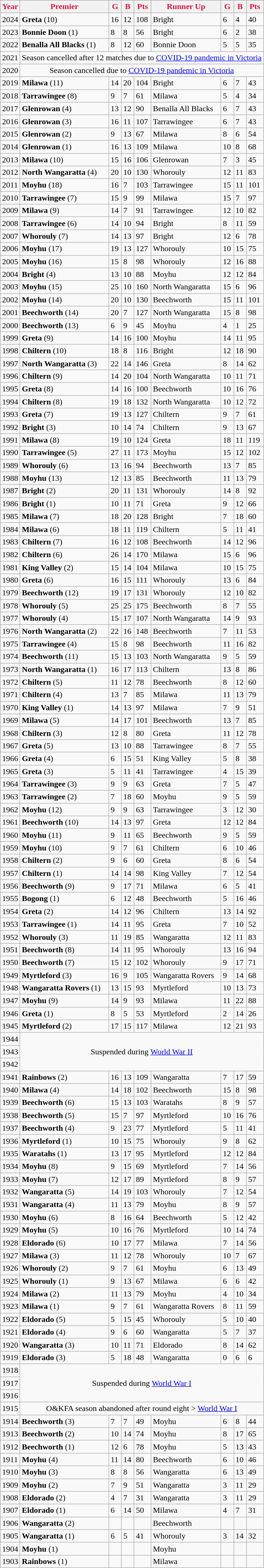<table class="wikitable">
<tr>
<th style="color:crimson">Year</th>
<th style="color:crimson">Premier</th>
<th style="color:crimson">G</th>
<th style="color:crimson">B</th>
<th style="color:crimson">Pts</th>
<th style="color:crimson">Runner Up</th>
<th style="color:crimson">G</th>
<th style="color:crimson">B</th>
<th style="color:crimson">Pts</th>
</tr>
<tr>
<td>2024</td>
<td><strong>Greta</strong> (10)</td>
<td>16</td>
<td>12</td>
<td>108</td>
<td>Bright</td>
<td>6</td>
<td>4</td>
<td>40</td>
</tr>
<tr>
<td>2023</td>
<td><strong>Bonnie Doon</strong> (1)</td>
<td>8</td>
<td>8</td>
<td>56</td>
<td>Bright</td>
<td>6</td>
<td>2</td>
<td>38</td>
</tr>
<tr>
<td>2022</td>
<td><strong>Benalla All Blacks</strong> (1)</td>
<td>8</td>
<td>12</td>
<td>60</td>
<td>Bonnie Doon</td>
<td>5</td>
<td>5</td>
<td>35</td>
</tr>
<tr>
<td>2021</td>
<td colspan=8 align=center>Season cancelled after 12 matches due to <a href='#'>COVID-19 pandemic in Victoria</a></td>
</tr>
<tr>
<td>2020</td>
<td colspan=8 align=center>Season cancelled due to <a href='#'>COVID-19 pandemic in Victoria</a></td>
</tr>
<tr>
<td>2019</td>
<td><strong>Milawa</strong> (11)</td>
<td>14</td>
<td>20</td>
<td>104</td>
<td>Bright</td>
<td>6</td>
<td>7</td>
<td>43</td>
</tr>
<tr>
<td>2018</td>
<td><strong>Tarrawingee</strong> (8)</td>
<td>9</td>
<td>7</td>
<td>61</td>
<td>Milawa</td>
<td>5</td>
<td>4</td>
<td>34</td>
</tr>
<tr>
<td>2017</td>
<td><strong>Glenrowan</strong> (4)</td>
<td>13</td>
<td>12</td>
<td>90</td>
<td>Benalla All Blacks</td>
<td>6</td>
<td>7</td>
<td>43</td>
</tr>
<tr>
<td>2016</td>
<td><strong>Glenrowan</strong> (3)</td>
<td>16</td>
<td>11</td>
<td>107</td>
<td>Tarrawingee</td>
<td>6</td>
<td>7</td>
<td>43</td>
</tr>
<tr>
<td>2015</td>
<td><strong>Glenrowan</strong> (2)</td>
<td>9</td>
<td>13</td>
<td>67</td>
<td>Milawa</td>
<td>8</td>
<td>6</td>
<td>54</td>
</tr>
<tr>
<td>2014</td>
<td><strong>Glenrowan</strong> (1)</td>
<td>16</td>
<td>13</td>
<td>109</td>
<td>Milawa</td>
<td>10</td>
<td>8</td>
<td>68</td>
</tr>
<tr>
<td>2013</td>
<td><strong>Milawa</strong> (10)</td>
<td>15</td>
<td>16</td>
<td>106</td>
<td>Glenrowan</td>
<td>7</td>
<td>3</td>
<td>45</td>
</tr>
<tr>
<td>2012</td>
<td><strong>North Wangaratta</strong> (4)</td>
<td>20</td>
<td>10</td>
<td>130</td>
<td>Whorouly</td>
<td>12</td>
<td>11</td>
<td>83</td>
</tr>
<tr>
<td>2011</td>
<td><strong>Moyhu</strong> (18)</td>
<td>16</td>
<td>7</td>
<td>103</td>
<td>Tarrawingee</td>
<td>15</td>
<td>11</td>
<td>101</td>
</tr>
<tr>
<td>2010</td>
<td><strong>Tarrawingee</strong> (7)</td>
<td>15</td>
<td>9</td>
<td>99</td>
<td>Milawa</td>
<td>15</td>
<td>7</td>
<td>97</td>
</tr>
<tr>
<td>2009</td>
<td><strong>Milawa</strong> (9)</td>
<td>14</td>
<td>7</td>
<td>91</td>
<td>Tarrawingee</td>
<td>12</td>
<td>10</td>
<td>82</td>
</tr>
<tr>
<td>2008</td>
<td><strong>Tarrawingee</strong> (6)</td>
<td>14</td>
<td>10</td>
<td>94</td>
<td>Bright</td>
<td>8</td>
<td>11</td>
<td>59</td>
</tr>
<tr>
<td>2007</td>
<td><strong>Whorouly</strong> (7)</td>
<td>14</td>
<td>13</td>
<td>97</td>
<td>Bright</td>
<td>12</td>
<td>6</td>
<td>78</td>
</tr>
<tr>
<td>2006</td>
<td><strong>Moyhu</strong> (17)</td>
<td>19</td>
<td>13</td>
<td>127</td>
<td>Whorouly</td>
<td>10</td>
<td>15</td>
<td>75</td>
</tr>
<tr>
<td>2005</td>
<td><strong>Moyhu</strong> (16)</td>
<td>15</td>
<td>8</td>
<td>98</td>
<td>Whorouly</td>
<td>12</td>
<td>16</td>
<td>88</td>
</tr>
<tr>
<td>2004</td>
<td><strong>Bright</strong> (4)</td>
<td>13</td>
<td>10</td>
<td>88</td>
<td>Moyhu</td>
<td>12</td>
<td>12</td>
<td>84</td>
</tr>
<tr>
<td>2003</td>
<td><strong>Moyhu</strong> (15)</td>
<td>25</td>
<td>10</td>
<td>160</td>
<td>North Wangaratta</td>
<td>15</td>
<td>6</td>
<td>96</td>
</tr>
<tr>
<td>2002</td>
<td><strong>Moyhu</strong> (14)</td>
<td>20</td>
<td>10</td>
<td>130</td>
<td>Beechworth</td>
<td>15</td>
<td>11</td>
<td>101</td>
</tr>
<tr>
<td>2001</td>
<td><strong>Beechworth</strong> (14)</td>
<td>20</td>
<td>7</td>
<td>127</td>
<td>North Wangaratta</td>
<td>15</td>
<td>8</td>
<td>98</td>
</tr>
<tr>
<td>2000</td>
<td><strong>Beechworth</strong> (13)</td>
<td>6</td>
<td>9</td>
<td>45</td>
<td>Moyhu</td>
<td>4</td>
<td>1</td>
<td>25</td>
</tr>
<tr>
<td>1999</td>
<td><strong>Greta</strong> (9)</td>
<td>14</td>
<td>16</td>
<td>100</td>
<td>Moyhu</td>
<td>14</td>
<td>11</td>
<td>95</td>
</tr>
<tr>
<td>1998</td>
<td><strong>Chiltern</strong> (10)</td>
<td>18</td>
<td>8</td>
<td>116</td>
<td>Bright</td>
<td>12</td>
<td>18</td>
<td>90</td>
</tr>
<tr>
<td>1997</td>
<td><strong>North Wangaratta</strong> (3)</td>
<td>22</td>
<td>14</td>
<td>146</td>
<td>Greta</td>
<td>8</td>
<td>14</td>
<td>62</td>
</tr>
<tr>
<td>1996</td>
<td><strong>Chiltern</strong> (9)</td>
<td>14</td>
<td>20</td>
<td>104</td>
<td>North Wangaratta</td>
<td>10</td>
<td>11</td>
<td>71</td>
</tr>
<tr>
<td>1995</td>
<td><strong>Greta</strong> (8)</td>
<td>14</td>
<td>16</td>
<td>100</td>
<td>Beechworth</td>
<td>10</td>
<td>16</td>
<td>76</td>
</tr>
<tr>
<td>1994</td>
<td><strong>Chiltern</strong> (8)</td>
<td>19</td>
<td>18</td>
<td>132</td>
<td>North Wangaratta</td>
<td>10</td>
<td>12</td>
<td>72</td>
</tr>
<tr>
<td>1993</td>
<td><strong>Greta</strong> (7)</td>
<td>19</td>
<td>13</td>
<td>127</td>
<td>Chiltern</td>
<td>9</td>
<td>7</td>
<td>61</td>
</tr>
<tr>
<td>1992</td>
<td><strong>Bright</strong> (3)</td>
<td>10</td>
<td>14</td>
<td>74</td>
<td>Chiltern</td>
<td>9</td>
<td>13</td>
<td>67</td>
</tr>
<tr>
<td>1991</td>
<td><strong>Milawa</strong> (8)</td>
<td>19</td>
<td>10</td>
<td>124</td>
<td>Greta</td>
<td>18</td>
<td>11</td>
<td>119</td>
</tr>
<tr>
<td>1990</td>
<td><strong>Tarrawingee</strong> (5)</td>
<td>27</td>
<td>11</td>
<td>173</td>
<td>Moyhu</td>
<td>15</td>
<td>12</td>
<td>102</td>
</tr>
<tr>
<td>1989</td>
<td><strong>Whorouly</strong> (6)</td>
<td>13</td>
<td>16</td>
<td>94</td>
<td>Beechworth</td>
<td>13</td>
<td>7</td>
<td>85</td>
</tr>
<tr>
<td>1988</td>
<td><strong>Moyhu</strong> (13)</td>
<td>12</td>
<td>13</td>
<td>85</td>
<td>Beechworth</td>
<td>11</td>
<td>13</td>
<td>79</td>
</tr>
<tr>
<td>1987</td>
<td><strong>Bright</strong> (2)</td>
<td>20</td>
<td>11</td>
<td>131</td>
<td>Whorouly</td>
<td>14</td>
<td>8</td>
<td>92</td>
</tr>
<tr>
<td>1986</td>
<td><strong>Bright</strong> (1)</td>
<td>10</td>
<td>11</td>
<td>71</td>
<td>Greta</td>
<td>9</td>
<td>12</td>
<td>66</td>
</tr>
<tr>
<td>1985</td>
<td><strong>Milawa</strong> (7)</td>
<td>18</td>
<td>20</td>
<td>128</td>
<td>Bright</td>
<td>7</td>
<td>18</td>
<td>60</td>
</tr>
<tr>
<td>1984</td>
<td><strong>Milawa</strong> (6)</td>
<td>18</td>
<td>11</td>
<td>119</td>
<td>Chiltern</td>
<td>5</td>
<td>11</td>
<td>41</td>
</tr>
<tr>
<td>1983</td>
<td><strong>Chiltern</strong> (7)</td>
<td>16</td>
<td>12</td>
<td>108</td>
<td>Beechworth</td>
<td>14</td>
<td>12</td>
<td>96</td>
</tr>
<tr>
<td>1982</td>
<td><strong>Chiltern</strong> (6)</td>
<td>26</td>
<td>14</td>
<td>170</td>
<td>Milawa</td>
<td>15</td>
<td>6</td>
<td>96</td>
</tr>
<tr>
<td>1981</td>
<td><strong>King Valley</strong> (2)</td>
<td>15</td>
<td>14</td>
<td>104</td>
<td>Milawa</td>
<td>10</td>
<td>15</td>
<td>75</td>
</tr>
<tr>
<td>1980</td>
<td><strong>Greta</strong> (6)</td>
<td>16</td>
<td>15</td>
<td>111</td>
<td>Whorouly</td>
<td>13</td>
<td>6</td>
<td>84</td>
</tr>
<tr>
<td>1979</td>
<td><strong>Beechworth</strong> (12)</td>
<td>19</td>
<td>17</td>
<td>131</td>
<td>Whorouly</td>
<td>12</td>
<td>10</td>
<td>82</td>
</tr>
<tr>
<td>1978</td>
<td><strong>Whorouly</strong> (5)</td>
<td>25</td>
<td>25</td>
<td>175</td>
<td>Beechworth</td>
<td>8</td>
<td>7</td>
<td>55</td>
</tr>
<tr>
<td>1977</td>
<td><strong>Whorouly</strong> (4)</td>
<td>15</td>
<td>17</td>
<td>107</td>
<td>North Wangaratta</td>
<td>14</td>
<td>9</td>
<td>93</td>
</tr>
<tr>
<td>1976</td>
<td><strong>North Wangaratta</strong> (2)</td>
<td>22</td>
<td>16</td>
<td>148</td>
<td>Beechworth</td>
<td>7</td>
<td>11</td>
<td>53</td>
</tr>
<tr>
<td>1975</td>
<td><strong>Tarrawingee</strong> (4)</td>
<td>15</td>
<td>8</td>
<td>98</td>
<td>Beechworth</td>
<td>11</td>
<td>16</td>
<td>82</td>
</tr>
<tr>
<td>1974</td>
<td><strong>Beechworth</strong> (11)</td>
<td>15</td>
<td>13</td>
<td>103</td>
<td>North Wangaratta</td>
<td>9</td>
<td>5</td>
<td>59</td>
</tr>
<tr>
<td>1973</td>
<td><strong>North Wangaratta</strong> (1)</td>
<td>16</td>
<td>17</td>
<td>113</td>
<td>Chiltern</td>
<td>13</td>
<td>8</td>
<td>86</td>
</tr>
<tr>
<td>1972</td>
<td><strong>Chiltern</strong> (5)</td>
<td>11</td>
<td>12</td>
<td>78</td>
<td>Beechworth</td>
<td>8</td>
<td>12</td>
<td>60</td>
</tr>
<tr>
<td>1971</td>
<td><strong>Chiltern</strong> (4)</td>
<td>13</td>
<td>7</td>
<td>85</td>
<td>Milawa</td>
<td>11</td>
<td>13</td>
<td>79</td>
</tr>
<tr>
<td>1970</td>
<td><strong>King Valley</strong> (1)</td>
<td>14</td>
<td>13</td>
<td>97</td>
<td>Milawa</td>
<td>7</td>
<td>9</td>
<td>51</td>
</tr>
<tr>
<td>1969</td>
<td><strong>Milawa</strong> (5)</td>
<td>14</td>
<td>17</td>
<td>101</td>
<td>Beechworth</td>
<td>13</td>
<td>7</td>
<td>85</td>
</tr>
<tr>
<td>1968</td>
<td><strong>Chiltern</strong> (3)</td>
<td>12</td>
<td>8</td>
<td>80</td>
<td>Greta</td>
<td>11</td>
<td>12</td>
<td>78</td>
</tr>
<tr>
<td>1967</td>
<td><strong>Greta</strong> (5)</td>
<td>13</td>
<td>10</td>
<td>88</td>
<td>Tarrawingee</td>
<td>8</td>
<td>7</td>
<td>55</td>
</tr>
<tr>
<td>1966</td>
<td><strong>Greta</strong> (4)</td>
<td>6</td>
<td>15</td>
<td>51</td>
<td>King Valley</td>
<td>5</td>
<td>8</td>
<td>38</td>
</tr>
<tr>
<td>1965</td>
<td><strong>Greta</strong> (3)</td>
<td>5</td>
<td>11</td>
<td>41</td>
<td>Tarrawingee</td>
<td>4</td>
<td>15</td>
<td>39</td>
</tr>
<tr>
<td>1964</td>
<td><strong>Tarrawingee</strong> (3)</td>
<td>9</td>
<td>9</td>
<td>63</td>
<td>Greta</td>
<td>7</td>
<td>5</td>
<td>47</td>
</tr>
<tr>
<td>1963</td>
<td><strong>Tarrawingee</strong> (2)</td>
<td>7</td>
<td>18</td>
<td>60</td>
<td>Moyhu</td>
<td>9</td>
<td>5</td>
<td>59</td>
</tr>
<tr>
<td>1962</td>
<td><strong>Moyhu</strong> (12)</td>
<td>9</td>
<td>9</td>
<td>63</td>
<td>Tarrawingee</td>
<td>3</td>
<td>12</td>
<td>30</td>
</tr>
<tr>
<td>1961</td>
<td><strong>Beechworth</strong> (10)</td>
<td>14</td>
<td>13</td>
<td>97</td>
<td>Greta</td>
<td>12</td>
<td>12</td>
<td>84</td>
</tr>
<tr>
<td>1960</td>
<td><strong>Moyhu</strong> (11)</td>
<td>9</td>
<td>11</td>
<td>65</td>
<td>Beechworth</td>
<td>9</td>
<td>5</td>
<td>59</td>
</tr>
<tr>
<td>1959</td>
<td><strong>Moyhu</strong> (10)</td>
<td>9</td>
<td>7</td>
<td>61</td>
<td>Chiltern</td>
<td>6</td>
<td>10</td>
<td>46</td>
</tr>
<tr>
<td>1958</td>
<td><strong>Chiltern</strong> (2)</td>
<td>9</td>
<td>6</td>
<td>60</td>
<td>Greta</td>
<td>8</td>
<td>6</td>
<td>54</td>
</tr>
<tr>
<td>1957</td>
<td><strong>Chiltern</strong> (1)</td>
<td>14</td>
<td>14</td>
<td>98</td>
<td>King Valley</td>
<td>7</td>
<td>12</td>
<td>54</td>
</tr>
<tr>
<td>1956</td>
<td><strong>Beechworth</strong> (9)</td>
<td>9</td>
<td>17</td>
<td>71</td>
<td>Milawa</td>
<td>6</td>
<td>5</td>
<td>41</td>
</tr>
<tr>
<td>1955</td>
<td><strong>Bogong</strong> (1)</td>
<td>6</td>
<td>12</td>
<td>48</td>
<td>Beechworth</td>
<td>5</td>
<td>16</td>
<td>46</td>
</tr>
<tr>
<td>1954</td>
<td><strong>Greta</strong> (2)</td>
<td>14</td>
<td>12</td>
<td>96</td>
<td>Chiltern</td>
<td>13</td>
<td>14</td>
<td>92</td>
</tr>
<tr>
<td>1953</td>
<td><strong>Tarrawingee</strong> (1)</td>
<td>14</td>
<td>11</td>
<td>95</td>
<td>Greta</td>
<td>7</td>
<td>10</td>
<td>52</td>
</tr>
<tr>
<td>1952</td>
<td><strong>Whorouly</strong> (3)</td>
<td>11</td>
<td>19</td>
<td>85</td>
<td>Wangaratta</td>
<td>12</td>
<td>11</td>
<td>83</td>
</tr>
<tr>
<td>1951</td>
<td><strong>Beechworth</strong> (8)</td>
<td>14</td>
<td>11</td>
<td>95</td>
<td>Whorouly</td>
<td>13</td>
<td>16</td>
<td>94</td>
</tr>
<tr>
<td>1950</td>
<td><strong>Beechworth</strong> (7)</td>
<td>15</td>
<td>12</td>
<td>102</td>
<td>Whorouly</td>
<td>9</td>
<td>17</td>
<td>71</td>
</tr>
<tr>
<td>1949</td>
<td><strong>Myrtleford</strong> (3)</td>
<td>16</td>
<td>9</td>
<td>105</td>
<td>Wangaratta Rovers</td>
<td>9</td>
<td>14</td>
<td>68</td>
</tr>
<tr>
<td>1948</td>
<td><strong>Wangaratta Rovers</strong> (1)</td>
<td>13</td>
<td>15</td>
<td>93</td>
<td>Myrtleford</td>
<td>10</td>
<td>13</td>
<td>73</td>
</tr>
<tr>
<td>1947</td>
<td><strong>Moyhu</strong> (9)</td>
<td>14</td>
<td>9</td>
<td>93</td>
<td>Milawa</td>
<td>11</td>
<td>22</td>
<td>88</td>
</tr>
<tr>
<td>1946</td>
<td><strong>Greta</strong> (1)</td>
<td>8</td>
<td>5</td>
<td>53</td>
<td>Myrtleford</td>
<td>2</td>
<td>14</td>
<td>26</td>
</tr>
<tr>
<td>1945</td>
<td><strong>Myrtleford</strong> (2)</td>
<td>17</td>
<td>15</td>
<td>117</td>
<td>Milawa</td>
<td>12</td>
<td>21</td>
<td>93</td>
</tr>
<tr>
<td>1944</td>
<td colspan=8 rowspan=3 align=center>Suspended during <a href='#'>World War II</a></td>
</tr>
<tr>
<td>1943</td>
</tr>
<tr>
<td>1942</td>
</tr>
<tr>
<td>1941</td>
<td><strong>Rainbows</strong> (2)</td>
<td>16</td>
<td>13</td>
<td>109</td>
<td>Wangaratta</td>
<td>7</td>
<td>17</td>
<td>59</td>
</tr>
<tr>
<td>1940</td>
<td><strong>Milawa</strong> (4)</td>
<td>14</td>
<td>18</td>
<td>102</td>
<td>Beechworth</td>
<td>15</td>
<td>8</td>
<td>98</td>
</tr>
<tr>
<td>1939</td>
<td><strong>Beechworth</strong> (6)</td>
<td>15</td>
<td>13</td>
<td>103</td>
<td>Waratahs</td>
<td>8</td>
<td>9</td>
<td>57</td>
</tr>
<tr>
<td>1938</td>
<td><strong>Beechworth</strong> (5)</td>
<td>15</td>
<td>7</td>
<td>97</td>
<td>Myrtleford</td>
<td>10</td>
<td>16</td>
<td>76</td>
</tr>
<tr>
<td>1937</td>
<td><strong>Beechworth</strong> (4)</td>
<td>9</td>
<td>23</td>
<td>77</td>
<td>Myrtleford</td>
<td>5</td>
<td>11</td>
<td>41</td>
</tr>
<tr>
<td>1936</td>
<td><strong>Myrtleford</strong> (1)</td>
<td>10</td>
<td>15</td>
<td>75</td>
<td>Whorouly</td>
<td>9</td>
<td>8</td>
<td>62</td>
</tr>
<tr>
<td>1935</td>
<td><strong>Waratahs</strong> (1)</td>
<td>13</td>
<td>17</td>
<td>95</td>
<td>Myrtleford</td>
<td>12</td>
<td>12</td>
<td>84</td>
</tr>
<tr>
<td>1934</td>
<td><strong>Moyhu</strong> (8)</td>
<td>9</td>
<td>15</td>
<td>69</td>
<td>Myrtleford</td>
<td>7</td>
<td>14</td>
<td>56</td>
</tr>
<tr>
<td>1933</td>
<td><strong>Moyhu</strong> (7)</td>
<td>12</td>
<td>17</td>
<td>89</td>
<td>Myrtleford</td>
<td>8</td>
<td>9</td>
<td>57</td>
</tr>
<tr>
<td>1932</td>
<td><strong>Wangaratta</strong> (5)</td>
<td>14</td>
<td>19</td>
<td>103</td>
<td>Whorouly</td>
<td>7</td>
<td>12</td>
<td>54</td>
</tr>
<tr>
<td>1931</td>
<td><strong>Wangaratta</strong> (4)</td>
<td>11</td>
<td>13</td>
<td>79</td>
<td>Moyhu</td>
<td>8</td>
<td>9</td>
<td>57</td>
</tr>
<tr>
<td>1930</td>
<td><strong>Moyhu</strong> (6)</td>
<td>8</td>
<td>16</td>
<td>64</td>
<td>Beechworth</td>
<td>5</td>
<td>12</td>
<td>42</td>
</tr>
<tr>
<td>1929</td>
<td><strong>Moyhu</strong> (5)</td>
<td>10</td>
<td>16</td>
<td>76</td>
<td>Myrtleford</td>
<td>10</td>
<td>14</td>
<td>74</td>
</tr>
<tr>
<td>1928</td>
<td><strong>Eldorado</strong> (6)</td>
<td>10</td>
<td>17</td>
<td>77</td>
<td>Milawa</td>
<td>7</td>
<td>14</td>
<td>56</td>
</tr>
<tr>
<td>1927</td>
<td><strong>Milawa</strong> (3)</td>
<td>11</td>
<td>12</td>
<td>78</td>
<td>Whorouly</td>
<td>10</td>
<td>7</td>
<td>67</td>
</tr>
<tr>
<td>1926</td>
<td><strong>Whorouly</strong> (2)</td>
<td>9</td>
<td>7</td>
<td>61</td>
<td>Moyhu</td>
<td>6</td>
<td>13</td>
<td>49</td>
</tr>
<tr>
<td>1925</td>
<td><strong>Whorouly</strong> (1)</td>
<td>9</td>
<td>13</td>
<td>67</td>
<td>Milawa</td>
<td>6</td>
<td>6</td>
<td>42</td>
</tr>
<tr>
<td>1924</td>
<td><strong>Milawa</strong> (2)</td>
<td>11</td>
<td>13</td>
<td>79</td>
<td>Moyhu</td>
<td>4</td>
<td>10</td>
<td>34</td>
</tr>
<tr>
<td>1923</td>
<td><strong>Milawa</strong> (1)</td>
<td>9</td>
<td>7</td>
<td>61</td>
<td>Wangaratta Rovers</td>
<td>8</td>
<td>11</td>
<td>59</td>
</tr>
<tr>
<td>1922</td>
<td><strong>Eldorado</strong> (5)</td>
<td>5</td>
<td>15</td>
<td>45</td>
<td>Whorouly</td>
<td>5</td>
<td>10</td>
<td>40</td>
</tr>
<tr>
<td>1921</td>
<td><strong>Eldorado</strong> (4)</td>
<td>9</td>
<td>6</td>
<td>60</td>
<td>Wangaratta</td>
<td>5</td>
<td>7</td>
<td>37</td>
</tr>
<tr>
<td>1920</td>
<td><strong>Wangaratta</strong> (3)</td>
<td>10</td>
<td>11</td>
<td>71</td>
<td>Eldorado</td>
<td>8</td>
<td>14</td>
<td>62</td>
</tr>
<tr>
<td>1919</td>
<td><strong>Eldorado</strong> (3)</td>
<td>5</td>
<td>18</td>
<td>48</td>
<td>Wangaratta</td>
<td>0</td>
<td>6</td>
<td>6</td>
</tr>
<tr>
<td>1918</td>
<td colspan=8 rowspan=3 align=center>Suspended during <a href='#'>World War I</a></td>
</tr>
<tr>
<td>1917</td>
</tr>
<tr>
<td>1916</td>
</tr>
<tr>
<td>1915</td>
<td colspan=8rowspan=1 align=center>O&KFA season abandoned after round eight > <a href='#'>World War I</a></td>
</tr>
<tr>
<td>1914</td>
<td><strong>Beechworth</strong> (3)</td>
<td>7</td>
<td>7</td>
<td>49</td>
<td>Moyhu</td>
<td>6</td>
<td>8</td>
<td>44</td>
</tr>
<tr>
<td>1913</td>
<td><strong>Beechworth</strong> (2)</td>
<td>10</td>
<td>14</td>
<td>74</td>
<td>Moyhu</td>
<td>8</td>
<td>17</td>
<td>65</td>
</tr>
<tr>
<td>1912</td>
<td><strong>Beechworth</strong> (1)</td>
<td>12</td>
<td>6</td>
<td>78</td>
<td>Moyhu</td>
<td>5</td>
<td>13</td>
<td>43</td>
</tr>
<tr>
<td>1911</td>
<td><strong>Moyhu</strong> (4)</td>
<td>11</td>
<td>14</td>
<td>80</td>
<td>Beechworth</td>
<td>6</td>
<td>10</td>
<td>46</td>
</tr>
<tr>
<td>1910</td>
<td><strong>Moyhu</strong> (3)</td>
<td>8</td>
<td>8</td>
<td>56</td>
<td>Wangaratta</td>
<td>6</td>
<td>13</td>
<td>49</td>
</tr>
<tr>
<td>1909</td>
<td><strong>Moyhu</strong> (2)</td>
<td>7</td>
<td>9</td>
<td>51</td>
<td>Wangaratta</td>
<td>3</td>
<td>11</td>
<td>29</td>
</tr>
<tr>
<td>1908</td>
<td><strong>Eldorado</strong> (2)</td>
<td>4</td>
<td>7</td>
<td>31</td>
<td>Wangaratta</td>
<td>3</td>
<td>11</td>
<td>29</td>
</tr>
<tr>
<td>1907</td>
<td><strong>Eldorado</strong> (1)</td>
<td>6</td>
<td>14</td>
<td>50</td>
<td>Milawa</td>
<td>4</td>
<td>7</td>
<td>31</td>
</tr>
<tr>
<td>1906</td>
<td><strong>Wangaratta</strong> (2)</td>
<td></td>
<td></td>
<td></td>
<td>Beechworth</td>
<td></td>
<td></td>
<td></td>
</tr>
<tr>
<td>1905</td>
<td><strong>Wangaratta</strong> (1)</td>
<td>6</td>
<td>5</td>
<td>41</td>
<td>Whorouly</td>
<td>3</td>
<td>14</td>
<td>32</td>
</tr>
<tr>
<td>1904</td>
<td><strong>Moyhu</strong> (1)</td>
<td></td>
<td></td>
<td></td>
<td>Moyhu</td>
<td></td>
<td></td>
<td></td>
</tr>
<tr>
<td>1903</td>
<td><strong>Rainbows</strong> (1)</td>
<td></td>
<td></td>
<td></td>
<td>Milawa</td>
<td></td>
<td></td>
<td></td>
</tr>
</table>
